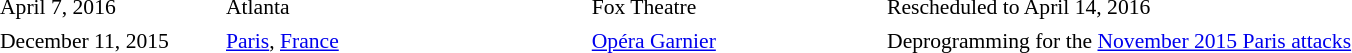<table cellpadding="2" style="border: 0px solid darkgray; font-size:90%">
<tr>
<th width="150"></th>
<th width="250"></th>
<th width="200"></th>
<th width="700"></th>
</tr>
<tr border="0">
<td>April 7, 2016</td>
<td>Atlanta</td>
<td>Fox Theatre</td>
<td>Rescheduled to April 14, 2016</td>
</tr>
<tr>
<td>December 11, 2015</td>
<td><a href='#'>Paris</a>, <a href='#'>France</a></td>
<td><a href='#'> Opéra Garnier</a></td>
<td>Deprogramming for the <a href='#'>November 2015 Paris attacks</a></td>
</tr>
</table>
